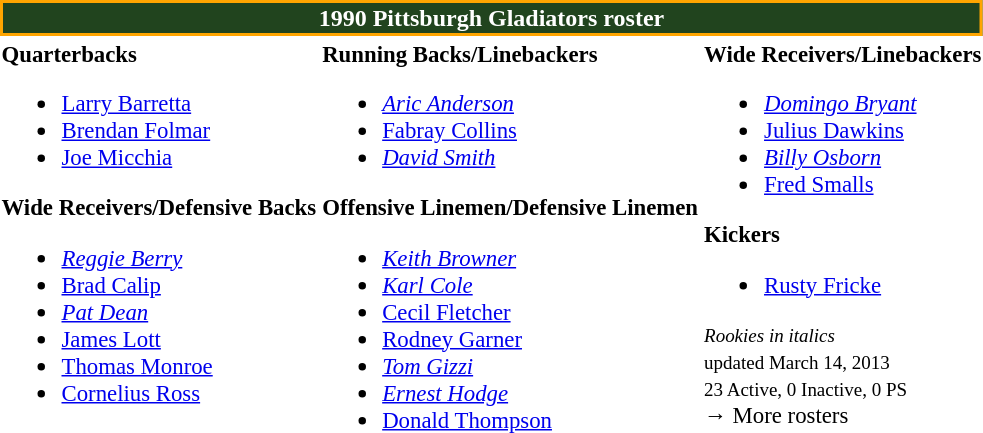<table class="toccolours" style="text-align: left;">
<tr>
<th colspan="7" style="background:#21441E; border:2px solid #FFA500; color:white; text-align:center;">1990 Pittsburgh Gladiators roster</th>
</tr>
<tr>
<td style="font-size: 95%;" valign="top"><strong>Quarterbacks</strong><br><ul><li> <a href='#'>Larry Barretta</a></li><li> <a href='#'>Brendan Folmar</a></li><li> <a href='#'>Joe Micchia</a></li></ul><strong>Wide Receivers/Defensive Backs</strong><ul><li> <em><a href='#'>Reggie Berry</a></em></li><li> <a href='#'>Brad Calip</a></li><li> <em><a href='#'>Pat Dean</a></em></li><li> <a href='#'>James Lott</a></li><li> <a href='#'>Thomas Monroe</a></li><li> <a href='#'>Cornelius Ross</a></li></ul></td>
<td style="font-size: 95%;" valign="top"><strong>Running Backs/Linebackers</strong><br><ul><li> <em><a href='#'>Aric Anderson</a></em></li><li> <a href='#'>Fabray Collins</a></li><li> <em><a href='#'>David Smith</a></em></li></ul><strong>Offensive Linemen/Defensive Linemen</strong><ul><li> <em><a href='#'>Keith Browner</a></em></li><li> <em><a href='#'>Karl Cole</a></em></li><li> <a href='#'>Cecil Fletcher</a></li><li> <a href='#'>Rodney Garner</a></li><li> <em><a href='#'>Tom Gizzi</a></em></li><li> <em><a href='#'>Ernest Hodge</a></em></li><li> <a href='#'>Donald Thompson</a></li></ul></td>
<td style="font-size: 95%;" valign="top"><strong>Wide Receivers/Linebackers</strong><br><ul><li> <em><a href='#'>Domingo Bryant</a></em></li><li> <a href='#'>Julius Dawkins</a></li><li> <em><a href='#'>Billy Osborn</a></em></li><li> <a href='#'>Fred Smalls</a></li></ul><strong>Kickers</strong><ul><li> <a href='#'>Rusty Fricke</a></li></ul><small><em>Rookies in italics</em><br> updated March 14, 2013</small><br>
<small>23 Active, 0 Inactive, 0 PS</small><br>→ More rosters</td>
</tr>
<tr>
</tr>
</table>
